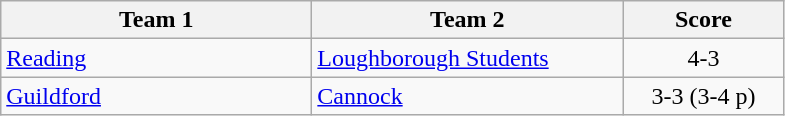<table class="wikitable" style="font-size: 100%">
<tr>
<th width=200>Team 1</th>
<th width=200>Team 2</th>
<th width=100>Score</th>
</tr>
<tr>
<td><a href='#'>Reading</a></td>
<td><a href='#'>Loughborough Students</a></td>
<td align=center>4-3</td>
</tr>
<tr>
<td><a href='#'>Guildford</a></td>
<td><a href='#'>Cannock</a></td>
<td align=center>3-3 (3-4 p)</td>
</tr>
</table>
